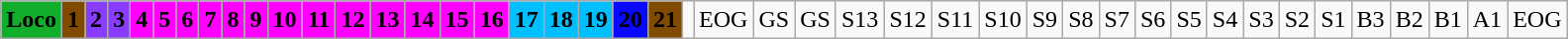<table class="wikitable plainrowheaders unsortable" style="text-align:center">
<tr>
<th scope="col" rowspan="1" style="background:#12ad2b;"><span>Loco</span></th>
<th scope="col" rowspan="1" style="background:#804a00;"><span>1</span></th>
<th scope="col" rowspan="1" style="background:#893bff;">2</th>
<th scope="col" rowspan="1" style="background:#893bff;">3</th>
<th scope="col" rowspan="1" style="background:#ff00ff;">4</th>
<th scope="col" rowspan="1" style="background:#ff00ff;">5</th>
<th scope="col" rowspan="1" style="background:#ff00ff;">6</th>
<th scope="col" rowspan="1" style="background:#ff00ff;">7</th>
<th scope="col" rowspan="1" style="background:#ff00ff;">8</th>
<th scope="col" rowspan="1" style="background:#ff00ff;">9</th>
<th scope="col" rowspan="1" style="background:#ff00ff;">10</th>
<th scope="col" rowspan="1" style="background:#ff00ff;">11</th>
<th scope="col" rowspan="1" style="background:#ff00ff;">12</th>
<th scope="col" rowspan="1" style="background:#ff00ff;">13</th>
<th scope="col" rowspan="1" style="background:#ff00ff;">14</th>
<th scope="col" rowspan="1" style="background:#ff00ff;">15</th>
<th scope="col" rowspan="1" style="background:#ff00ff;">16</th>
<th scope="col" rowspan="1" style="background:#00bfff;">17</th>
<th scope="col" rowspan="1" style="background:#00bfff;">18</th>
<th scope="col" rowspan="1" style="background:#00bfff;">19</th>
<th scope="col" rowspan="1" style="background:#0909ff;"><span>20</span></th>
<th scope="col" rowspan="1" style="background:#804a00;"><span>21</span></th>
<td></td>
<td>EOG</td>
<td>GS</td>
<td>GS</td>
<td>S13</td>
<td>S12</td>
<td>S11</td>
<td>S10</td>
<td>S9</td>
<td>S8</td>
<td>S7</td>
<td>S6</td>
<td>S5</td>
<td>S4</td>
<td>S3</td>
<td>S2</td>
<td>S1</td>
<td>B3</td>
<td>B2</td>
<td>B1</td>
<td>A1</td>
<td>EOG</td>
</tr>
</table>
